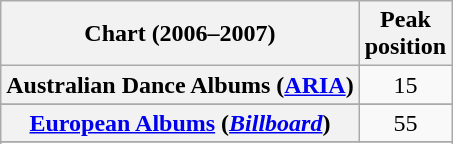<table class="wikitable sortable plainrowheaders" style="text-align:center">
<tr>
<th scope="col">Chart (2006–2007)</th>
<th scope="col">Peak<br>position</th>
</tr>
<tr>
<th scope="row">Australian Dance Albums (<a href='#'>ARIA</a>)</th>
<td>15</td>
</tr>
<tr>
</tr>
<tr>
<th scope="row"><a href='#'>European Albums</a> (<em><a href='#'>Billboard</a></em>)</th>
<td>55</td>
</tr>
<tr>
</tr>
<tr>
</tr>
<tr>
</tr>
<tr>
</tr>
</table>
